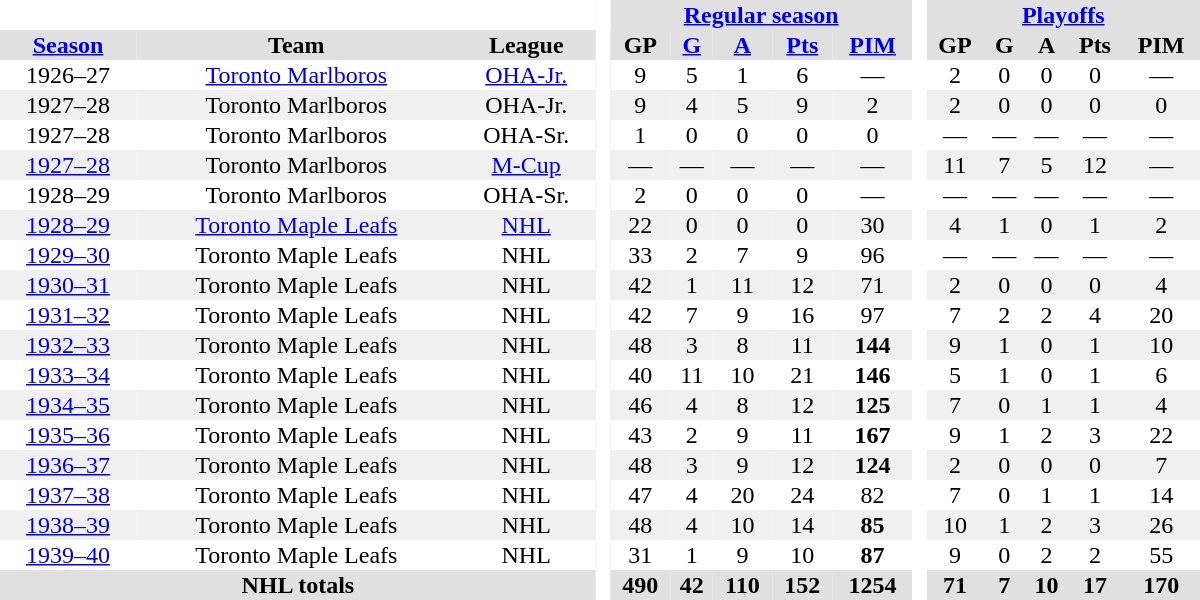<table border="0" cellpadding="1" cellspacing="0" style="text-align:center; width:50em">
<tr bgcolor="#e0e0e0">
<th colspan="3" bgcolor="#ffffff"> </th>
<th rowspan="99" bgcolor="#ffffff"> </th>
<th colspan="5"><a href='#'>Regular season</a></th>
<th rowspan="99" bgcolor="#ffffff"> </th>
<th colspan="5"><a href='#'>Playoffs</a></th>
</tr>
<tr bgcolor="#e0e0e0">
<th><a href='#'>Season</a></th>
<th>Team</th>
<th>League</th>
<th>GP</th>
<th><a href='#'>G</a></th>
<th><a href='#'>A</a></th>
<th><a href='#'>Pts</a></th>
<th><a href='#'>PIM</a></th>
<th>GP</th>
<th>G</th>
<th>A</th>
<th>Pts</th>
<th>PIM</th>
</tr>
<tr>
<td>1926–27</td>
<td><a href='#'>Toronto Marlboros</a></td>
<td><a href='#'>OHA-Jr.</a></td>
<td>9</td>
<td>5</td>
<td>1</td>
<td>6</td>
<td>—</td>
<td>2</td>
<td>0</td>
<td>0</td>
<td>0</td>
<td>—</td>
</tr>
<tr bgcolor="#f0f0f0">
<td>1927–28</td>
<td>Toronto Marlboros</td>
<td>OHA-Jr.</td>
<td>9</td>
<td>4</td>
<td>5</td>
<td>9</td>
<td>2</td>
<td>2</td>
<td>0</td>
<td>0</td>
<td>0</td>
<td>0</td>
</tr>
<tr>
<td>1927–28</td>
<td>Toronto Marlboros</td>
<td>OHA-Sr.</td>
<td>1</td>
<td>0</td>
<td>0</td>
<td>0</td>
<td>0</td>
<td>—</td>
<td>—</td>
<td>—</td>
<td>—</td>
<td>—</td>
</tr>
<tr bgcolor="#f0f0f0">
<td><a href='#'>1927–28</a></td>
<td>Toronto Marlboros</td>
<td><a href='#'>M-Cup</a></td>
<td>—</td>
<td>—</td>
<td>—</td>
<td>—</td>
<td>—</td>
<td>11</td>
<td>7</td>
<td>5</td>
<td>12</td>
<td>—</td>
</tr>
<tr>
<td>1928–29</td>
<td>Toronto Marlboros</td>
<td>OHA-Sr.</td>
<td>2</td>
<td>0</td>
<td>0</td>
<td>0</td>
<td>—</td>
<td>—</td>
<td>—</td>
<td>—</td>
<td>—</td>
<td>—</td>
</tr>
<tr bgcolor="#f0f0f0">
<td><a href='#'>1928–29</a></td>
<td><a href='#'>Toronto Maple Leafs</a></td>
<td><a href='#'>NHL</a></td>
<td>22</td>
<td>0</td>
<td>0</td>
<td>0</td>
<td>30</td>
<td>4</td>
<td>1</td>
<td>0</td>
<td>1</td>
<td>2</td>
</tr>
<tr>
<td><a href='#'>1929–30</a></td>
<td>Toronto Maple Leafs</td>
<td>NHL</td>
<td>33</td>
<td>2</td>
<td>7</td>
<td>9</td>
<td>96</td>
<td>—</td>
<td>—</td>
<td>—</td>
<td>—</td>
<td>—</td>
</tr>
<tr bgcolor="#f0f0f0">
<td><a href='#'>1930–31</a></td>
<td>Toronto Maple Leafs</td>
<td>NHL</td>
<td>42</td>
<td>1</td>
<td>11</td>
<td>12</td>
<td>71</td>
<td>2</td>
<td>0</td>
<td>0</td>
<td>0</td>
<td>4</td>
</tr>
<tr>
<td><a href='#'>1931–32</a></td>
<td>Toronto Maple Leafs</td>
<td>NHL</td>
<td>42</td>
<td>7</td>
<td>9</td>
<td>16</td>
<td>97</td>
<td>7</td>
<td>2</td>
<td>2</td>
<td>4</td>
<td>20</td>
</tr>
<tr bgcolor="#f0f0f0">
<td><a href='#'>1932–33</a></td>
<td>Toronto Maple Leafs</td>
<td>NHL</td>
<td>48</td>
<td>3</td>
<td>8</td>
<td>11</td>
<td><strong>144</strong></td>
<td>9</td>
<td>1</td>
<td>0</td>
<td>1</td>
<td>10</td>
</tr>
<tr>
<td><a href='#'>1933–34</a></td>
<td>Toronto Maple Leafs</td>
<td>NHL</td>
<td>40</td>
<td>11</td>
<td>10</td>
<td>21</td>
<td><strong>146</strong></td>
<td>5</td>
<td>1</td>
<td>0</td>
<td>1</td>
<td>6</td>
</tr>
<tr bgcolor="#f0f0f0">
<td><a href='#'>1934–35</a></td>
<td>Toronto Maple Leafs</td>
<td>NHL</td>
<td>46</td>
<td>4</td>
<td>8</td>
<td>12</td>
<td><strong>125</strong></td>
<td>7</td>
<td>0</td>
<td>1</td>
<td>1</td>
<td>4</td>
</tr>
<tr>
<td><a href='#'>1935–36</a></td>
<td>Toronto Maple Leafs</td>
<td>NHL</td>
<td>43</td>
<td>2</td>
<td>9</td>
<td>11</td>
<td><strong>167</strong></td>
<td>9</td>
<td>1</td>
<td>2</td>
<td>3</td>
<td>22</td>
</tr>
<tr bgcolor="#f0f0f0">
<td><a href='#'>1936–37</a></td>
<td>Toronto Maple Leafs</td>
<td>NHL</td>
<td>48</td>
<td>3</td>
<td>9</td>
<td>12</td>
<td><strong>124</strong></td>
<td>2</td>
<td>0</td>
<td>0</td>
<td>0</td>
<td>7</td>
</tr>
<tr>
<td><a href='#'>1937–38</a></td>
<td>Toronto Maple Leafs</td>
<td>NHL</td>
<td>47</td>
<td>4</td>
<td>20</td>
<td>24</td>
<td>82</td>
<td>7</td>
<td>0</td>
<td>1</td>
<td>1</td>
<td>14</td>
</tr>
<tr bgcolor="#f0f0f0">
<td><a href='#'>1938–39</a></td>
<td>Toronto Maple Leafs</td>
<td>NHL</td>
<td>48</td>
<td>4</td>
<td>10</td>
<td>14</td>
<td><strong>85</strong></td>
<td>10</td>
<td>1</td>
<td>2</td>
<td>3</td>
<td>26</td>
</tr>
<tr>
<td><a href='#'>1939–40</a></td>
<td>Toronto Maple Leafs</td>
<td>NHL</td>
<td>31</td>
<td>1</td>
<td>9</td>
<td>10</td>
<td><strong>87</strong></td>
<td>9</td>
<td>0</td>
<td>2</td>
<td>2</td>
<td>55</td>
</tr>
<tr bgcolor="#e0e0e0">
<th colspan="3">NHL totals</th>
<th>490</th>
<th>42</th>
<th>110</th>
<th>152</th>
<th>1254</th>
<th>71</th>
<th>7</th>
<th>10</th>
<th>17</th>
<th>170</th>
</tr>
</table>
